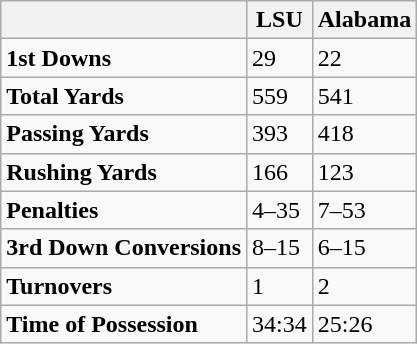<table class="wikitable">
<tr>
<th></th>
<th>LSU</th>
<th>Alabama</th>
</tr>
<tr>
<td><strong>1st Downs</strong></td>
<td>29</td>
<td>22</td>
</tr>
<tr>
<td><strong>Total Yards</strong></td>
<td>559</td>
<td>541</td>
</tr>
<tr>
<td><strong>Passing Yards</strong></td>
<td>393</td>
<td>418</td>
</tr>
<tr>
<td><strong>Rushing Yards</strong></td>
<td>166</td>
<td>123</td>
</tr>
<tr>
<td><strong>Penalties</strong></td>
<td>4–35</td>
<td>7–53</td>
</tr>
<tr>
<td><strong>3rd Down Conversions</strong></td>
<td>8–15</td>
<td>6–15</td>
</tr>
<tr>
<td><strong>Turnovers</strong></td>
<td>1</td>
<td>2</td>
</tr>
<tr>
<td><strong>Time of Possession</strong></td>
<td>34:34</td>
<td>25:26</td>
</tr>
</table>
